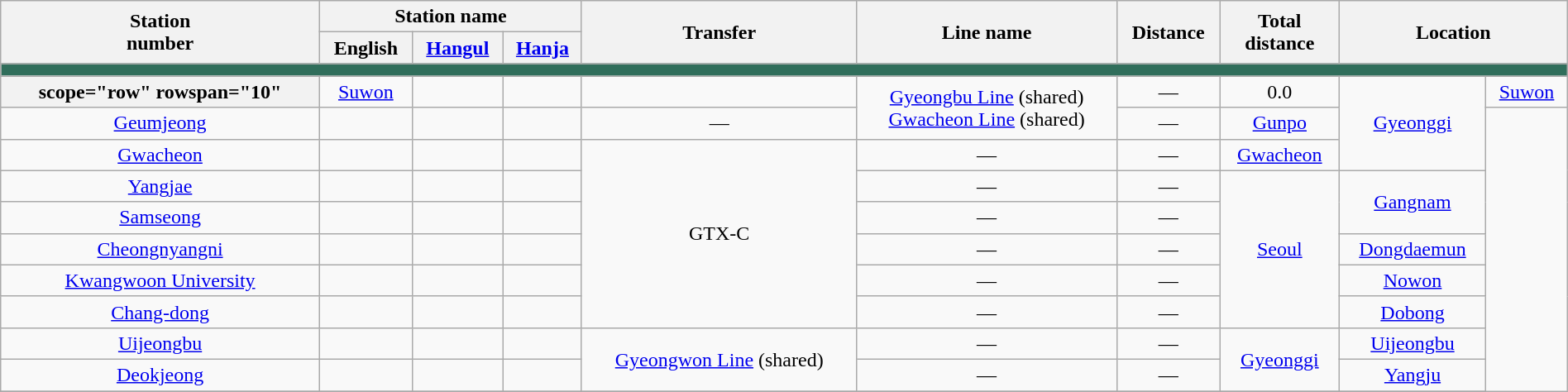<table class="wikitable plainrowheaders" style="text-align:center; width:100%">
<tr>
<th rowspan="2">Station<br>number</th>
<th colspan="3">Station name</th>
<th rowspan="2">Transfer</th>
<th rowspan="2">Line name</th>
<th rowspan="2">Distance</th>
<th rowspan="2">Total<br>distance</th>
<th rowspan="2" colspan="2">Location</th>
</tr>
<tr>
<th>English</th>
<th><a href='#'>Hangul</a></th>
<th><a href='#'>Hanja</a></th>
</tr>
<tr>
<td colspan="10" style="background:#306E5B; height:2pt"></td>
</tr>
<tr>
<th>scope="row" rowspan="10" </th>
<td><a href='#'>Suwon</a></td>
<td></td>
<td></td>
<td style="text-align:left"></td>
<td rowspan="2"><a href='#'>Gyeongbu Line</a> (shared)<br><a href='#'>Gwacheon Line</a> (shared)</td>
<td>—</td>
<td>0.0</td>
<td rowspan="3"><a href='#'>Gyeonggi</a></td>
<td><a href='#'>Suwon</a></td>
</tr>
<tr>
<td><a href='#'>Geumjeong</a></td>
<td></td>
<td></td>
<td style="text-align:left"></td>
<td>—</td>
<td>—</td>
<td><a href='#'>Gunpo</a></td>
</tr>
<tr>
<td><a href='#'>Gwacheon</a></td>
<td></td>
<td></td>
<td style="text-align:left"></td>
<td rowspan="6">GTX-C</td>
<td>—</td>
<td>—</td>
<td><a href='#'>Gwacheon</a></td>
</tr>
<tr>
<td><a href='#'>Yangjae</a></td>
<td></td>
<td></td>
<td style="text-align:left"></td>
<td>—</td>
<td>—</td>
<td rowspan="5"><a href='#'>Seoul</a></td>
<td rowspan="2"><a href='#'>Gangnam</a></td>
</tr>
<tr>
<td><a href='#'>Samseong</a></td>
<td></td>
<td></td>
<td style="text-align:left"></td>
<td>—</td>
<td>—</td>
</tr>
<tr>
<td><a href='#'>Cheongnyangni</a></td>
<td></td>
<td></td>
<td style="text-align:left"></td>
<td>—</td>
<td>—</td>
<td><a href='#'>Dongdaemun</a></td>
</tr>
<tr>
<td><a href='#'>Kwangwoon University</a></td>
<td></td>
<td></td>
<td style="text-align:left"></td>
<td>—</td>
<td>—</td>
<td><a href='#'>Nowon</a></td>
</tr>
<tr>
<td><a href='#'>Chang-dong</a></td>
<td></td>
<td></td>
<td style="text-align:left"></td>
<td>—</td>
<td>—</td>
<td><a href='#'>Dobong</a></td>
</tr>
<tr>
<td><a href='#'>Uijeongbu</a></td>
<td></td>
<td></td>
<td style="text-align:left"></td>
<td rowspan="2"><a href='#'>Gyeongwon Line</a> (shared)<br></td>
<td>—</td>
<td>—</td>
<td rowspan="2"><a href='#'>Gyeonggi</a></td>
<td><a href='#'>Uijeongbu</a></td>
</tr>
<tr>
<td><a href='#'>Deokjeong</a></td>
<td></td>
<td></td>
<td style="text-align:left"></td>
<td>—</td>
<td>—</td>
<td><a href='#'>Yangju</a></td>
</tr>
<tr>
</tr>
</table>
